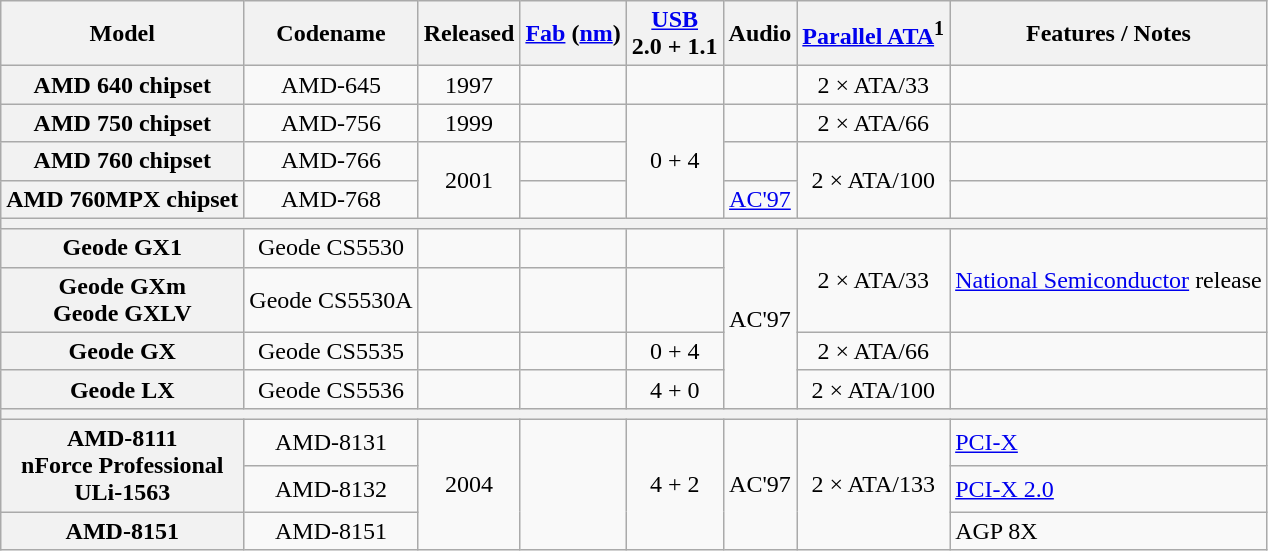<table class="wikitable" style="text-align: center">
<tr>
<th>Model</th>
<th>Codename</th>
<th>Released</th>
<th><a href='#'>Fab</a> (<a href='#'>nm</a>)</th>
<th><a href='#'>USB</a><br>2.0 + 1.1</th>
<th>Audio</th>
<th><a href='#'>Parallel ATA</a><sup>1</sup></th>
<th>Features / Notes</th>
</tr>
<tr>
<th>AMD 640 chipset</th>
<td>AMD-645</td>
<td>1997</td>
<td></td>
<td></td>
<td></td>
<td>2 × ATA/33</td>
<td></td>
</tr>
<tr>
<th>AMD 750 chipset</th>
<td>AMD-756</td>
<td>1999</td>
<td></td>
<td rowspan="3">0 + 4</td>
<td></td>
<td>2 × ATA/66</td>
<td></td>
</tr>
<tr>
<th>AMD 760 chipset</th>
<td>AMD-766</td>
<td rowspan=2>2001</td>
<td></td>
<td></td>
<td rowspan=2>2 × ATA/100</td>
<td></td>
</tr>
<tr>
<th>AMD 760MPX chipset</th>
<td>AMD-768</td>
<td></td>
<td><a href='#'>AC'97</a></td>
<td></td>
</tr>
<tr>
<th colspan=8></th>
</tr>
<tr>
<th>Geode GX1</th>
<td>Geode CS5530</td>
<td></td>
<td></td>
<td></td>
<td rowspan="4">AC'97</td>
<td rowspan=2>2 × ATA/33</td>
<td rowspan=2 align="left"><a href='#'>National Semiconductor</a> release</td>
</tr>
<tr>
<th>Geode GXm<br>Geode GXLV</th>
<td>Geode CS5530A</td>
<td></td>
<td></td>
<td></td>
</tr>
<tr>
<th>Geode GX</th>
<td>Geode CS5535</td>
<td></td>
<td></td>
<td>0 + 4</td>
<td>2 × ATA/66</td>
<td></td>
</tr>
<tr>
<th>Geode LX</th>
<td>Geode CS5536</td>
<td></td>
<td></td>
<td>4 + 0</td>
<td>2 × ATA/100</td>
<td></td>
</tr>
<tr>
<th colspan=8></th>
</tr>
<tr>
<th rowspan=2>AMD-8111<br> nForce Professional<br> ULi-1563</th>
<td>AMD-8131</td>
<td rowspan=3>2004</td>
<td rowspan=3></td>
<td rowspan=3>4 + 2</td>
<td rowspan=3>AC'97</td>
<td rowspan=3>2 × ATA/133</td>
<td align="left"><a href='#'>PCI-X</a></td>
</tr>
<tr>
<td>AMD-8132</td>
<td align="left"><a href='#'>PCI-X 2.0</a></td>
</tr>
<tr>
<th>AMD-8151</th>
<td>AMD-8151</td>
<td align="left">AGP 8X</td>
</tr>
</table>
